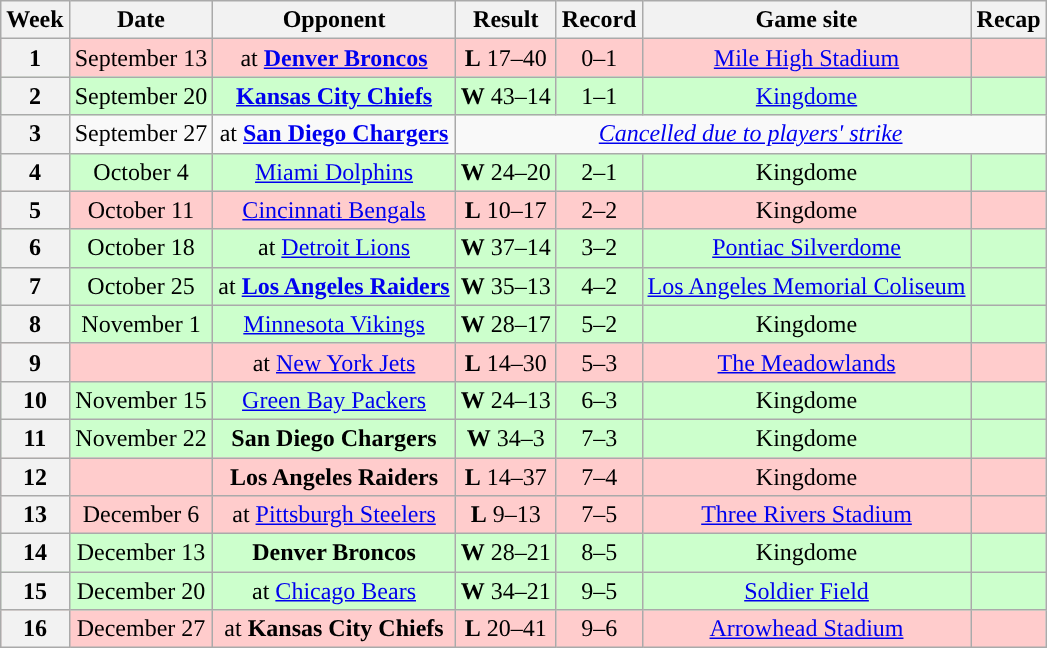<table class="wikitable" style="text-align:center">
<tr>
<th>Week</th>
<th>Date</th>
<th>Opponent</th>
<th>Result</th>
<th>Record</th>
<th>Game site</th>
<th>Recap</th>
</tr>
<tr style="background:#fcc">
<th>1</th>
<td>September 13</td>
<td>at <strong><a href='#'>Denver Broncos</a></strong></td>
<td><strong>L</strong> 17–40</td>
<td>0–1</td>
<td><a href='#'>Mile High Stadium</a></td>
<td></td>
</tr>
<tr style="background:#cfc">
<th>2</th>
<td>September 20</td>
<td><strong><a href='#'>Kansas City Chiefs</a></strong></td>
<td><strong>W</strong> 43–14</td>
<td>1–1</td>
<td><a href='#'>Kingdome</a></td>
<td></td>
</tr>
<tr>
<th>3</th>
<td>September 27</td>
<td>at <strong><a href='#'>San Diego Chargers</a></strong></td>
<td colspan="4"><em><a href='#'>Cancelled due to players' strike</a></em></td>
</tr>
<tr style="background:#cfc">
<th>4</th>
<td>October 4</td>
<td><a href='#'>Miami Dolphins</a></td>
<td><strong>W</strong> 24–20</td>
<td>2–1</td>
<td>Kingdome</td>
<td></td>
</tr>
<tr style="background:#fcc">
<th>5</th>
<td>October 11</td>
<td><a href='#'>Cincinnati Bengals</a></td>
<td><strong>L</strong> 10–17</td>
<td>2–2</td>
<td>Kingdome</td>
<td></td>
</tr>
<tr style="background:#cfc">
<th>6</th>
<td>October 18</td>
<td>at <a href='#'>Detroit Lions</a></td>
<td><strong>W</strong> 37–14</td>
<td>3–2</td>
<td><a href='#'>Pontiac Silverdome</a></td>
<td></td>
</tr>
<tr style="background:#cfc">
<th>7</th>
<td>October 25</td>
<td>at <strong><a href='#'>Los Angeles Raiders</a></strong></td>
<td><strong>W</strong> 35–13</td>
<td>4–2</td>
<td><a href='#'>Los Angeles Memorial Coliseum</a></td>
<td></td>
</tr>
<tr style="background:#cfc">
<th>8</th>
<td>November 1</td>
<td><a href='#'>Minnesota Vikings</a></td>
<td><strong>W</strong> 28–17</td>
<td>5–2</td>
<td>Kingdome</td>
<td></td>
</tr>
<tr style="background:#fcc">
<th>9</th>
<td></td>
<td>at <a href='#'>New York Jets</a></td>
<td><strong>L</strong> 14–30</td>
<td>5–3</td>
<td><a href='#'>The Meadowlands</a></td>
<td></td>
</tr>
<tr style="background:#cfc">
<th>10</th>
<td>November 15</td>
<td><a href='#'>Green Bay Packers</a></td>
<td><strong>W</strong> 24–13</td>
<td>6–3</td>
<td>Kingdome</td>
<td></td>
</tr>
<tr style="background:#cfc">
<th>11</th>
<td>November 22</td>
<td><strong>San Diego Chargers</strong></td>
<td><strong>W</strong> 34–3</td>
<td>7–3</td>
<td>Kingdome</td>
<td></td>
</tr>
<tr style="background:#fcc">
<th>12</th>
<td></td>
<td><strong>Los Angeles Raiders</strong></td>
<td><strong>L</strong> 14–37</td>
<td>7–4</td>
<td>Kingdome</td>
<td></td>
</tr>
<tr style="background:#fcc">
<th>13</th>
<td>December 6</td>
<td>at <a href='#'>Pittsburgh Steelers</a></td>
<td><strong>L</strong> 9–13</td>
<td>7–5</td>
<td><a href='#'>Three Rivers Stadium</a></td>
<td></td>
</tr>
<tr style="background:#cfc">
<th>14</th>
<td>December 13</td>
<td><strong>Denver Broncos</strong></td>
<td><strong>W</strong> 28–21</td>
<td>8–5</td>
<td>Kingdome</td>
<td></td>
</tr>
<tr style="background:#cfc">
<th>15</th>
<td>December 20</td>
<td>at <a href='#'>Chicago Bears</a></td>
<td><strong>W</strong> 34–21</td>
<td>9–5</td>
<td><a href='#'>Soldier Field</a></td>
<td></td>
</tr>
<tr style="background:#fcc">
<th>16</th>
<td>December 27</td>
<td>at <strong>Kansas City Chiefs</strong></td>
<td><strong>L</strong> 20–41</td>
<td>9–6</td>
<td><a href='#'>Arrowhead Stadium</a></td>
<td></td>
</tr>
</table>
